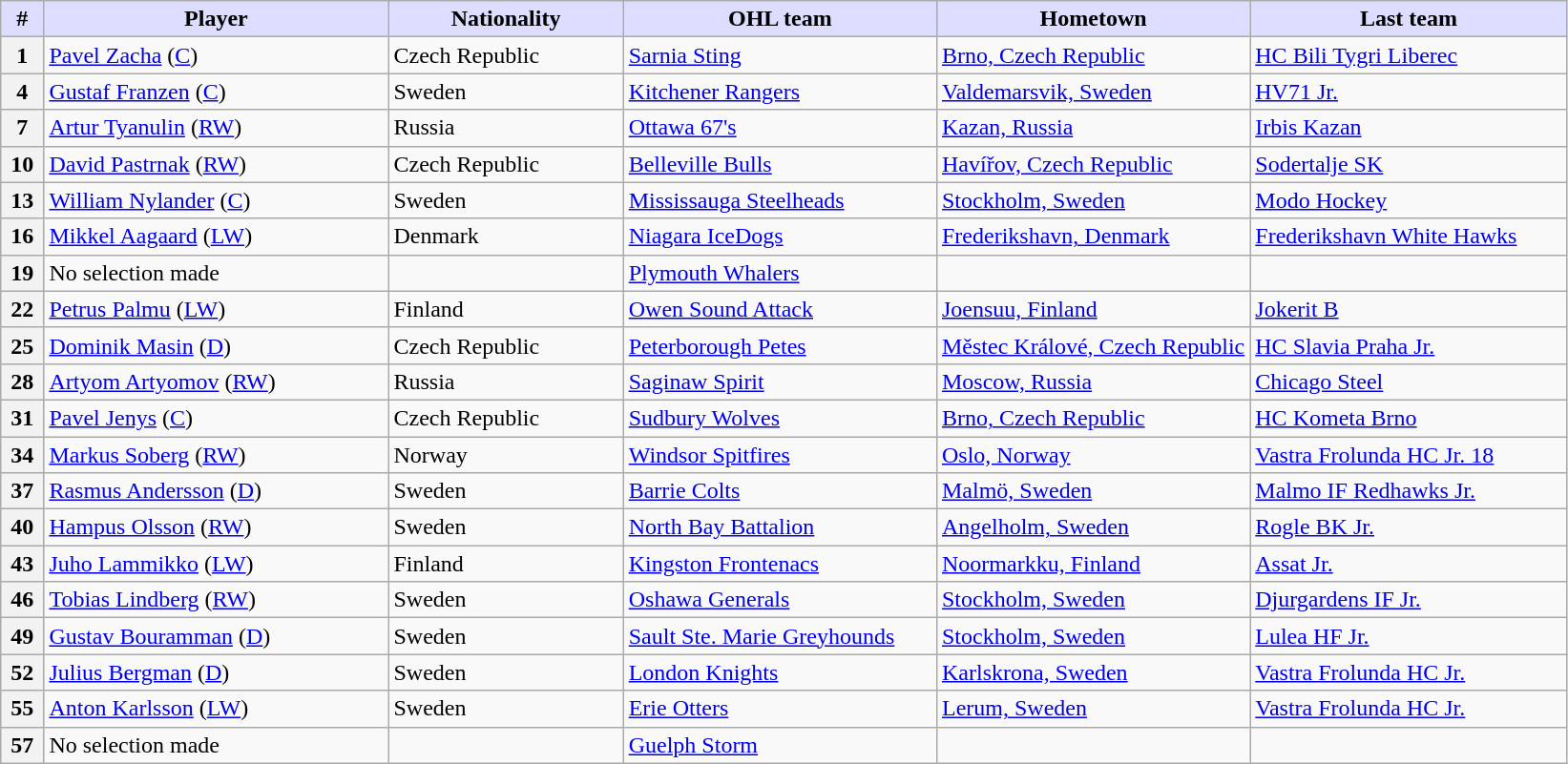<table class="wikitable">
<tr>
<th style="background:#ddf; width:2.75%;">#</th>
<th style="background:#ddf; width:22.0%;">Player</th>
<th style="background:#ddf; width:15.0%;">Nationality</th>
<th style="background:#ddf; width:20.0%;">OHL team</th>
<th style="background:#ddf; width:20.0%;">Hometown</th>
<th style="background:#ddf; width:100.0%;">Last team</th>
</tr>
<tr>
<th>1</th>
<td><a href='#'>Pavel Zacha</a> (<a href='#'>C</a>)</td>
<td> Czech Republic</td>
<td><a href='#'>Sarnia Sting</a></td>
<td><a href='#'>Brno, Czech Republic</a></td>
<td><a href='#'>HC Bili Tygri Liberec</a></td>
</tr>
<tr>
<th>4</th>
<td><a href='#'>Gustaf Franzen</a> (<a href='#'>C</a>)</td>
<td> Sweden</td>
<td><a href='#'>Kitchener Rangers</a></td>
<td><a href='#'>Valdemarsvik, Sweden</a></td>
<td><a href='#'>HV71 Jr.</a></td>
</tr>
<tr>
<th>7</th>
<td><a href='#'>Artur Tyanulin</a> (<a href='#'>RW</a>)</td>
<td> Russia</td>
<td><a href='#'>Ottawa 67's</a></td>
<td><a href='#'>Kazan, Russia</a></td>
<td><a href='#'>Irbis Kazan</a></td>
</tr>
<tr>
<th>10</th>
<td><a href='#'>David Pastrnak</a> (<a href='#'>RW</a>)</td>
<td> Czech Republic</td>
<td><a href='#'>Belleville Bulls</a></td>
<td><a href='#'>Havířov, Czech Republic</a></td>
<td><a href='#'>Sodertalje SK</a></td>
</tr>
<tr>
<th>13</th>
<td><a href='#'>William Nylander</a> (<a href='#'>C</a>)</td>
<td> Sweden</td>
<td><a href='#'>Mississauga Steelheads</a></td>
<td><a href='#'>Stockholm, Sweden</a></td>
<td><a href='#'>Modo Hockey</a></td>
</tr>
<tr>
<th>16</th>
<td><a href='#'>Mikkel Aagaard</a> (<a href='#'>LW</a>)</td>
<td> Denmark</td>
<td><a href='#'>Niagara IceDogs</a></td>
<td><a href='#'>Frederikshavn, Denmark</a></td>
<td><a href='#'>Frederikshavn White Hawks</a></td>
</tr>
<tr>
<th>19</th>
<td>No selection made</td>
<td></td>
<td><a href='#'>Plymouth Whalers</a></td>
<td></td>
<td></td>
</tr>
<tr>
<th>22</th>
<td><a href='#'>Petrus Palmu</a> (<a href='#'>LW</a>)</td>
<td> Finland</td>
<td><a href='#'>Owen Sound Attack</a></td>
<td><a href='#'>Joensuu, Finland</a></td>
<td><a href='#'>Jokerit B</a></td>
</tr>
<tr>
<th>25</th>
<td><a href='#'>Dominik Masin</a> (<a href='#'>D</a>)</td>
<td> Czech Republic</td>
<td><a href='#'>Peterborough Petes</a></td>
<td><a href='#'>Městec Králové, Czech Republic</a></td>
<td><a href='#'>HC Slavia Praha Jr.</a></td>
</tr>
<tr>
<th>28</th>
<td><a href='#'>Artyom Artyomov</a> (<a href='#'>RW</a>)</td>
<td> Russia</td>
<td><a href='#'>Saginaw Spirit</a></td>
<td><a href='#'>Moscow, Russia</a></td>
<td><a href='#'>Chicago Steel</a></td>
</tr>
<tr>
<th>31</th>
<td><a href='#'>Pavel Jenys</a> (<a href='#'>C</a>)</td>
<td> Czech Republic</td>
<td><a href='#'>Sudbury Wolves</a></td>
<td><a href='#'>Brno, Czech Republic</a></td>
<td><a href='#'>HC Kometa Brno</a></td>
</tr>
<tr>
<th>34</th>
<td><a href='#'>Markus Soberg</a> (<a href='#'>RW</a>)</td>
<td> Norway</td>
<td><a href='#'>Windsor Spitfires</a></td>
<td><a href='#'>Oslo, Norway</a></td>
<td><a href='#'>Vastra Frolunda HC Jr. 18</a></td>
</tr>
<tr>
<th>37</th>
<td><a href='#'>Rasmus Andersson</a> (<a href='#'>D</a>)</td>
<td> Sweden</td>
<td><a href='#'>Barrie Colts</a></td>
<td><a href='#'>Malmö, Sweden</a></td>
<td><a href='#'>Malmo IF Redhawks Jr.</a></td>
</tr>
<tr>
<th>40</th>
<td><a href='#'>Hampus Olsson</a> (<a href='#'>RW</a>)</td>
<td> Sweden</td>
<td><a href='#'>North Bay Battalion</a></td>
<td><a href='#'>Angelholm, Sweden</a></td>
<td><a href='#'>Rogle BK Jr.</a></td>
</tr>
<tr>
<th>43</th>
<td><a href='#'>Juho Lammikko</a> (<a href='#'>LW</a>)</td>
<td> Finland</td>
<td><a href='#'>Kingston Frontenacs</a></td>
<td><a href='#'>Noormarkku, Finland</a></td>
<td><a href='#'>Assat Jr.</a></td>
</tr>
<tr>
<th>46</th>
<td><a href='#'>Tobias Lindberg</a> (<a href='#'>RW</a>)</td>
<td> Sweden</td>
<td><a href='#'>Oshawa Generals</a></td>
<td><a href='#'>Stockholm, Sweden</a></td>
<td><a href='#'>Djurgardens IF Jr.</a></td>
</tr>
<tr>
<th>49</th>
<td><a href='#'>Gustav Bouramman</a> (<a href='#'>D</a>)</td>
<td> Sweden</td>
<td><a href='#'>Sault Ste. Marie Greyhounds</a></td>
<td><a href='#'>Stockholm, Sweden</a></td>
<td><a href='#'>Lulea HF Jr.</a></td>
</tr>
<tr>
<th>52</th>
<td><a href='#'>Julius Bergman</a> (<a href='#'>D</a>)</td>
<td> Sweden</td>
<td><a href='#'>London Knights</a></td>
<td><a href='#'>Karlskrona, Sweden</a></td>
<td><a href='#'>Vastra Frolunda HC Jr.</a></td>
</tr>
<tr>
<th>55</th>
<td><a href='#'>Anton Karlsson</a> (<a href='#'>LW</a>)</td>
<td> Sweden</td>
<td><a href='#'>Erie Otters</a></td>
<td><a href='#'>Lerum, Sweden</a></td>
<td><a href='#'>Vastra Frolunda HC Jr.</a></td>
</tr>
<tr>
<th>57</th>
<td>No selection made</td>
<td></td>
<td><a href='#'>Guelph Storm</a></td>
<td></td>
<td></td>
</tr>
</table>
